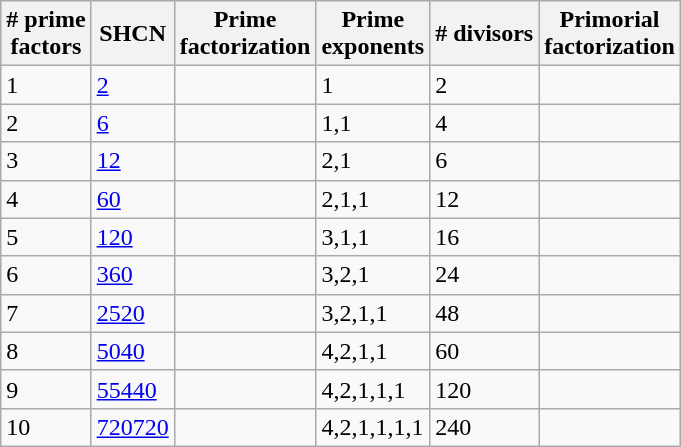<table class="wikitable">
<tr>
<th># prime<br>factors</th>
<th>SHCN<br></th>
<th>Prime<br>factorization</th>
<th>Prime<br>exponents</th>
<th># divisors<br></th>
<th>Primorial<br>factorization</th>
</tr>
<tr>
<td>1</td>
<td><a href='#'>2</a></td>
<td></td>
<td>1</td>
<td>2</td>
<td></td>
</tr>
<tr>
<td>2</td>
<td><a href='#'>6</a></td>
<td></td>
<td>1,1</td>
<td>4</td>
<td></td>
</tr>
<tr>
<td>3</td>
<td><a href='#'>12</a></td>
<td></td>
<td>2,1</td>
<td>6</td>
<td></td>
</tr>
<tr>
<td>4</td>
<td><a href='#'>60</a></td>
<td></td>
<td>2,1,1</td>
<td>12</td>
<td></td>
</tr>
<tr>
<td>5</td>
<td><a href='#'>120</a></td>
<td></td>
<td>3,1,1</td>
<td>16</td>
<td></td>
</tr>
<tr>
<td>6</td>
<td><a href='#'>360</a></td>
<td></td>
<td>3,2,1</td>
<td>24</td>
<td></td>
</tr>
<tr>
<td>7</td>
<td><a href='#'>2520</a></td>
<td></td>
<td>3,2,1,1</td>
<td>48</td>
<td></td>
</tr>
<tr>
<td>8</td>
<td><a href='#'>5040</a></td>
<td></td>
<td>4,2,1,1</td>
<td>60</td>
<td></td>
</tr>
<tr>
<td>9</td>
<td><a href='#'>55440</a></td>
<td></td>
<td>4,2,1,1,1</td>
<td>120</td>
<td></td>
</tr>
<tr>
<td>10</td>
<td><a href='#'>720720</a></td>
<td></td>
<td>4,2,1,1,1,1</td>
<td>240</td>
<td></td>
</tr>
</table>
